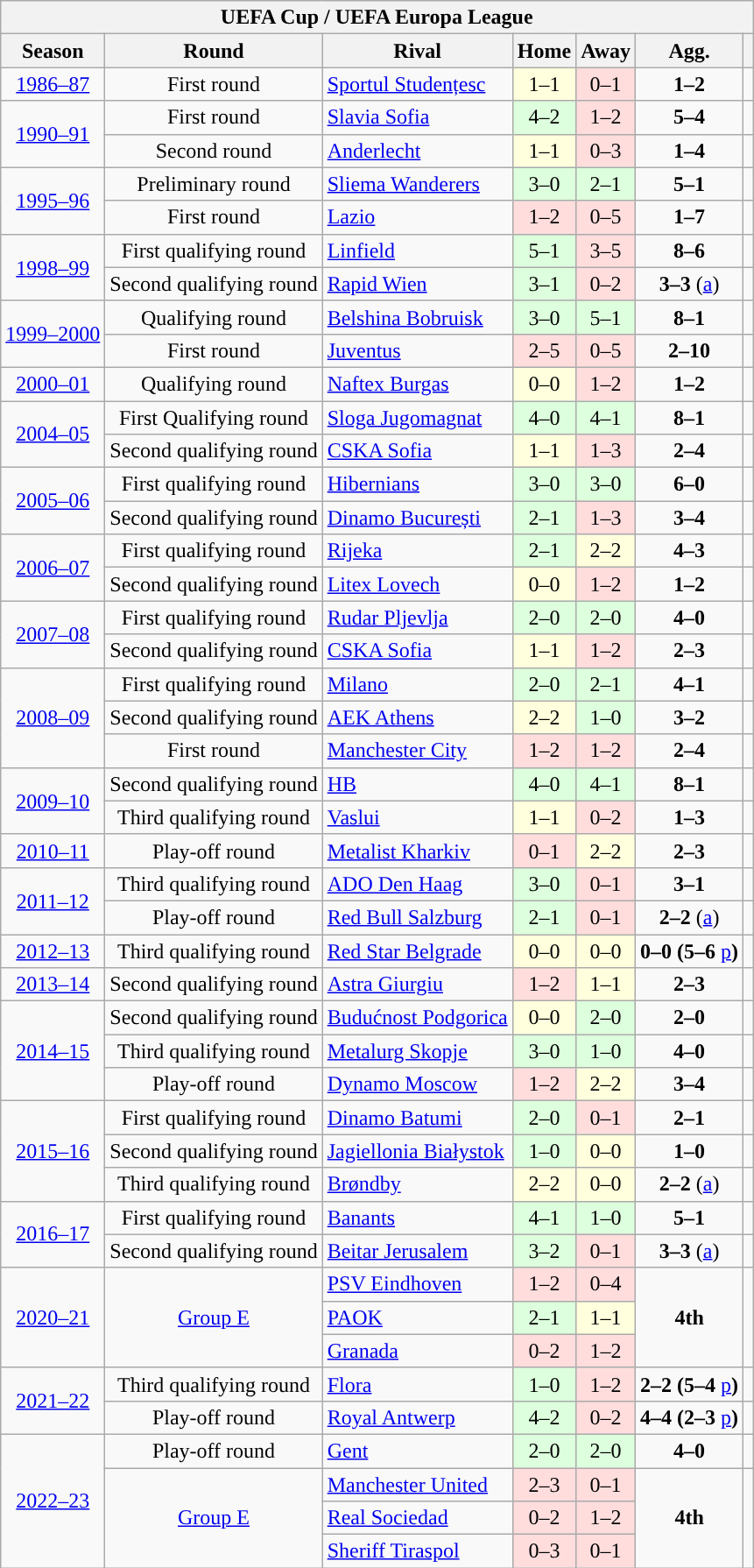<table class="wikitable">
<tr>
<th colspan=7>UEFA Cup / UEFA Europa League</th>
</tr>
<tr>
<th>Season</th>
<th>Round</th>
<th>Rival</th>
<th>Home</th>
<th>Away</th>
<th>Agg.</th>
<th></th>
</tr>
<tr>
<td style="text-align:center;"><a href='#'>1986–87</a></td>
<td style="text-align:center;">First round</td>
<td> <a href='#'>Sportul Studențesc</a></td>
<td style="text-align:center; background:#ffd;">1–1</td>
<td style="text-align:center; background:#fdd;">0–1</td>
<td style="text-align:center;"><strong>1–2</strong></td>
<td></td>
</tr>
<tr>
<td style="text-align:center;" rowspan=2><a href='#'>1990–91</a></td>
<td style="text-align:center;">First round</td>
<td> <a href='#'>Slavia Sofia</a></td>
<td style="text-align:center; background:#dfd;">4–2</td>
<td style="text-align:center; background:#fdd;">1–2</td>
<td style="text-align:center;"><strong>5–4</strong></td>
<td></td>
</tr>
<tr>
<td style="text-align:center;">Second round</td>
<td> <a href='#'>Anderlecht</a></td>
<td style="text-align:center; background:#ffd;">1–1</td>
<td style="text-align:center; background:#fdd;">0–3</td>
<td style="text-align:center;"><strong>1–4</strong></td>
<td></td>
</tr>
<tr>
<td style="text-align:center;" rowspan=2><a href='#'>1995–96</a></td>
<td style="text-align:center;">Preliminary round</td>
<td> <a href='#'>Sliema Wanderers</a></td>
<td style="text-align:center; background:#dfd;">3–0</td>
<td style="text-align:center; background:#dfd;">2–1</td>
<td style="text-align:center;"><strong>5–1</strong></td>
<td></td>
</tr>
<tr>
<td style="text-align:center;">First round</td>
<td> <a href='#'>Lazio</a></td>
<td style="text-align:center; background:#fdd;">1–2</td>
<td style="text-align:center; background:#fdd;">0–5</td>
<td style="text-align:center;"><strong>1–7</strong></td>
<td></td>
</tr>
<tr>
<td style="text-align:center;" rowspan=2><a href='#'>1998–99</a></td>
<td style="text-align:center;">First qualifying round</td>
<td> <a href='#'>Linfield</a></td>
<td style="text-align:center; background:#dfd;">5–1</td>
<td style="text-align:center; background:#fdd;">3–5</td>
<td style="text-align:center;"><strong>8–6</strong></td>
<td></td>
</tr>
<tr>
<td style="text-align:center;">Second qualifying round</td>
<td> <a href='#'>Rapid Wien</a></td>
<td style="text-align:center; background:#dfd;">3–1</td>
<td style="text-align:center; background:#fdd;">0–2</td>
<td style="text-align:center;"><strong>3–3</strong> (<a href='#'>a</a>)</td>
<td></td>
</tr>
<tr>
<td style="text-align:center;" rowspan=2><a href='#'>1999–2000</a></td>
<td style="text-align:center;">Qualifying round</td>
<td> <a href='#'>Belshina Bobruisk</a></td>
<td style="text-align:center; background:#dfd;">3–0</td>
<td style="text-align:center; background:#dfd;">5–1</td>
<td style="text-align:center;"><strong>8–1</strong></td>
<td></td>
</tr>
<tr>
<td style="text-align:center;">First round</td>
<td> <a href='#'>Juventus</a></td>
<td style="text-align:center; background:#fdd;">2–5</td>
<td style="text-align:center; background:#fdd;">0–5</td>
<td style="text-align:center;"><strong>2–10</strong></td>
<td></td>
</tr>
<tr>
<td style="text-align:center;"><a href='#'>2000–01</a></td>
<td style="text-align:center;">Qualifying round</td>
<td> <a href='#'>Naftex Burgas</a></td>
<td style="text-align:center; background:#ffd;">0–0</td>
<td style="text-align:center; background:#fdd;">1–2</td>
<td style="text-align:center;"><strong>1–2</strong></td>
<td></td>
</tr>
<tr>
<td style="text-align:center;" rowspan=2><a href='#'>2004–05</a></td>
<td style="text-align:center;">First Qualifying round</td>
<td> <a href='#'>Sloga Jugomagnat</a></td>
<td style="text-align:center; background:#dfd;">4–0</td>
<td style="text-align:center; background:#dfd;">4–1</td>
<td style="text-align:center;"><strong>8–1</strong></td>
<td></td>
</tr>
<tr>
<td style="text-align:center;">Second qualifying round</td>
<td> <a href='#'>CSKA Sofia</a></td>
<td style="text-align:center; background:#ffd;">1–1</td>
<td style="text-align:center; background:#fdd;">1–3</td>
<td style="text-align:center;"><strong>2–4</strong></td>
<td></td>
</tr>
<tr>
<td style="text-align:center;" rowspan=2><a href='#'>2005–06</a></td>
<td style="text-align:center;">First qualifying round</td>
<td> <a href='#'>Hibernians</a></td>
<td style="text-align:center; background:#dfd;">3–0</td>
<td style="text-align:center; background:#dfd;">3–0</td>
<td style="text-align:center;"><strong>6–0</strong></td>
<td></td>
</tr>
<tr>
<td style="text-align:center;">Second qualifying round</td>
<td> <a href='#'>Dinamo București</a></td>
<td style="text-align:center; background:#dfd;">2–1</td>
<td style="text-align:center; background:#fdd;">1–3</td>
<td style="text-align:center;"><strong>3–4</strong></td>
<td></td>
</tr>
<tr>
<td style="text-align:center;" rowspan=2><a href='#'>2006–07</a></td>
<td style="text-align:center;">First qualifying round</td>
<td> <a href='#'>Rijeka</a></td>
<td style="text-align:center; background:#dfd;">2–1</td>
<td style="text-align:center; background:#ffd;">2–2</td>
<td style="text-align:center;"><strong>4–3</strong></td>
<td></td>
</tr>
<tr>
<td style="text-align:center;">Second qualifying round</td>
<td> <a href='#'>Litex Lovech</a></td>
<td style="text-align:center; background:#ffd;">0–0</td>
<td style="text-align:center; background:#fdd;">1–2</td>
<td style="text-align:center;"><strong>1–2</strong></td>
<td></td>
</tr>
<tr>
<td style="text-align:center;" rowspan=2><a href='#'>2007–08</a></td>
<td style="text-align:center;">First qualifying round</td>
<td> <a href='#'>Rudar Pljevlja</a></td>
<td style="text-align:center; background:#dfd;">2–0</td>
<td style="text-align:center; background:#dfd;">2–0</td>
<td style="text-align:center;"><strong>4–0</strong></td>
<td></td>
</tr>
<tr>
<td style="text-align:center;">Second qualifying round</td>
<td> <a href='#'>CSKA Sofia</a></td>
<td style="text-align:center; background:#ffd;">1–1</td>
<td style="text-align:center; background:#fdd;">1–2</td>
<td style="text-align:center;"><strong>2–3</strong></td>
<td></td>
</tr>
<tr>
<td style="text-align:center;" rowspan=3><a href='#'>2008–09</a></td>
<td style="text-align:center;">First qualifying round</td>
<td> <a href='#'>Milano</a></td>
<td style="text-align:center; background:#dfd;">2–0</td>
<td style="text-align:center; background:#dfd;">2–1</td>
<td style="text-align:center;"><strong>4–1</strong></td>
<td></td>
</tr>
<tr>
<td style="text-align:center;">Second qualifying round</td>
<td> <a href='#'>AEK Athens</a></td>
<td style="text-align:center; background:#ffd;">2–2</td>
<td style="text-align:center; background:#dfd;">1–0</td>
<td style="text-align:center;"><strong>3–2</strong></td>
<td></td>
</tr>
<tr>
<td style="text-align:center;">First round</td>
<td> <a href='#'>Manchester City</a></td>
<td style="text-align:center; background:#fdd;">1–2</td>
<td style="text-align:center; background:#fdd;">1–2</td>
<td style="text-align:center;"><strong>2–4</strong></td>
<td></td>
</tr>
<tr>
<td style="text-align:center;" rowspan=2><a href='#'>2009–10</a></td>
<td style="text-align:center;">Second qualifying round</td>
<td> <a href='#'>HB</a></td>
<td style="text-align:center; background:#dfd;">4–0</td>
<td style="text-align:center; background:#dfd;">4–1</td>
<td style="text-align:center;"><strong>8–1</strong></td>
<td></td>
</tr>
<tr>
<td style="text-align:center;">Third qualifying round</td>
<td> <a href='#'>Vaslui</a></td>
<td style="text-align:center; background:#ffd;">1–1</td>
<td style="text-align:center; background:#fdd;">0–2</td>
<td style="text-align:center;"><strong>1–3</strong></td>
<td></td>
</tr>
<tr>
<td style="text-align:center;"><a href='#'>2010–11</a></td>
<td style="text-align:center;">Play-off round</td>
<td> <a href='#'>Metalist Kharkiv</a></td>
<td style="text-align:center; background:#fdd;">0–1</td>
<td style="text-align:center; background:#ffd;">2–2</td>
<td style="text-align:center;"><strong>2–3</strong></td>
<td></td>
</tr>
<tr>
<td style="text-align:center;" rowspan=2><a href='#'>2011–12</a></td>
<td style="text-align:center;">Third qualifying round</td>
<td> <a href='#'>ADO Den Haag</a></td>
<td style="text-align:center; background:#dfd;">3–0</td>
<td style="text-align:center; background:#fdd;">0–1</td>
<td style="text-align:center;"><strong>3–1</strong></td>
<td></td>
</tr>
<tr>
<td style="text-align:center;">Play-off round</td>
<td> <a href='#'>Red Bull Salzburg</a></td>
<td style="text-align:center; background:#dfd;">2–1</td>
<td style="text-align:center; background:#fdd;">0–1</td>
<td style="text-align:center;"><strong>2–2</strong> (<a href='#'>a</a>)</td>
<td></td>
</tr>
<tr>
<td style="text-align:center;"><a href='#'>2012–13</a></td>
<td style="text-align:center;">Third qualifying round</td>
<td> <a href='#'>Red Star Belgrade</a></td>
<td style="text-align:center; background:#ffd;">0–0 </td>
<td style="text-align:center; background:#ffd;">0–0</td>
<td style="text-align:center;"><strong>0–0 (5–6</strong> <a href='#'>p</a><strong>)</strong></td>
<td></td>
</tr>
<tr>
<td style="text-align:center;"><a href='#'>2013–14</a></td>
<td style="text-align:center;">Second qualifying round</td>
<td> <a href='#'>Astra Giurgiu</a></td>
<td style="text-align:center; background:#fdd;">1–2</td>
<td style="text-align:center; background:#ffd;">1–1</td>
<td style="text-align:center;"><strong>2–3</strong></td>
<td></td>
</tr>
<tr>
<td style="text-align:center;" rowspan=3><a href='#'>2014–15</a></td>
<td style="text-align:center;">Second qualifying round</td>
<td> <a href='#'>Budućnost Podgorica</a></td>
<td style="text-align:center; background:#ffd;">0–0</td>
<td style="text-align:center; background:#dfd;">2–0</td>
<td style="text-align:center;"><strong>2–0</strong></td>
<td></td>
</tr>
<tr>
<td style="text-align:center;">Third qualifying round</td>
<td> <a href='#'>Metalurg Skopje</a></td>
<td style="text-align:center; background:#dfd;">3–0</td>
<td style="text-align:center; background:#dfd;">1–0</td>
<td style="text-align:center;"><strong>4–0</strong></td>
<td></td>
</tr>
<tr>
<td style="text-align:center;">Play-off round</td>
<td> <a href='#'>Dynamo Moscow</a></td>
<td style="text-align:center; background:#fdd;">1–2</td>
<td style="text-align:center; background:#ffd;">2–2</td>
<td style="text-align:center;"><strong>3–4</strong></td>
<td></td>
</tr>
<tr>
<td style="text-align:center;" rowspan=3><a href='#'>2015–16</a></td>
<td style="text-align:center;">First qualifying round</td>
<td> <a href='#'>Dinamo Batumi</a></td>
<td style="text-align:center; background:#dfd;">2–0</td>
<td style="text-align:center; background:#fdd;">0–1</td>
<td style="text-align:center;"><strong>2–1</strong></td>
<td></td>
</tr>
<tr>
<td style="text-align:center;">Second qualifying round</td>
<td> <a href='#'>Jagiellonia Białystok</a></td>
<td style="text-align:center; background:#dfd;">1–0</td>
<td style="text-align:center; background:#ffd;">0–0</td>
<td style="text-align:center;"><strong>1–0</strong></td>
<td></td>
</tr>
<tr>
<td style="text-align:center;">Third qualifying round</td>
<td> <a href='#'>Brøndby</a></td>
<td style="text-align:center; background:#ffd;">2–2</td>
<td style="text-align:center; background:#ffd;">0–0</td>
<td style="text-align:center;"><strong>2–2</strong> (<a href='#'>a</a>)</td>
<td></td>
</tr>
<tr>
<td style="text-align:center;" rowspan=2><a href='#'>2016–17</a></td>
<td style="text-align:center;">First qualifying round</td>
<td> <a href='#'>Banants</a></td>
<td style="text-align:center; background:#dfd;">4–1</td>
<td style="text-align:center; background:#dfd;">1–0</td>
<td style="text-align:center;"><strong>5–1</strong></td>
<td></td>
</tr>
<tr>
<td style="text-align:center;">Second qualifying round</td>
<td> <a href='#'>Beitar Jerusalem</a></td>
<td style="text-align:center; background:#dfd;">3–2</td>
<td style="text-align:center; background:#fdd;">0–1</td>
<td style="text-align:center;"><strong>3–3</strong> (<a href='#'>a</a>)</td>
<td></td>
</tr>
<tr>
<td style="text-align:center;" rowspan=3><a href='#'>2020–21</a></td>
<td style="text-align:center;" rowspan=3><a href='#'>Group E</a></td>
<td> <a href='#'>PSV Eindhoven</a></td>
<td style="text-align:center; background:#fdd">1–2</td>
<td style="text-align:center; background:#fdd">0–4</td>
<td rowspan="3" style="text-align:center;"><strong>4th</strong></td>
<td rowspan="3"></td>
</tr>
<tr>
<td> <a href='#'>PAOK</a></td>
<td style="text-align:center; background:#dfd">2–1</td>
<td style="text-align:center; background:#ffd">1–1</td>
</tr>
<tr>
<td> <a href='#'>Granada</a></td>
<td style="text-align:center; background:#fdd">0–2</td>
<td style="text-align:center; background:#fdd">1–2</td>
</tr>
<tr>
<td style="text-align:center;" rowspan=2><a href='#'>2021–22</a></td>
<td style="text-align:center;">Third qualifying round</td>
<td> <a href='#'>Flora</a></td>
<td style="text-align:center; background:#dfd;">1–0</td>
<td style="text-align:center; background:#fdd;">1–2 </td>
<td style="text-align:center;"><strong>2–2 (5–4</strong> <a href='#'>p</a><strong>)</strong></td>
<td></td>
</tr>
<tr>
<td style="text-align:center;">Play-off round</td>
<td> <a href='#'>Royal Antwerp</a></td>
<td style="text-align:center; background:#dfd;">4–2</td>
<td style="text-align:center; background:#fdd;">0–2 </td>
<td style="text-align:center;"><strong>4–4 (2–3</strong> <a href='#'>p</a><strong>)</strong></td>
<td></td>
</tr>
<tr>
<td rowspan="4" style="text-align:center;"><a href='#'>2022–23</a></td>
<td style="text-align:center;">Play-off round</td>
<td> <a href='#'>Gent</a></td>
<td style="text-align:center; background:#dfd;">2–0</td>
<td style="text-align:center; background:#dfd;">2–0</td>
<td style="text-align:center;"><strong>4–0</strong></td>
<td></td>
</tr>
<tr>
<td style="text-align:center;" rowspan=3><a href='#'>Group E</a></td>
<td> <a href='#'>Manchester United</a></td>
<td style="text-align:center; background:#fdd;">2–3</td>
<td style="text-align:center; background:#fdd;">0–1</td>
<td rowspan="3" style="text-align:center;"><strong>4th</strong></td>
<td rowspan="3"></td>
</tr>
<tr>
<td> <a href='#'>Real Sociedad</a></td>
<td style="text-align:center; background:#fdd;">0–2</td>
<td style="text-align:center; background:#fdd;">1–2</td>
</tr>
<tr>
<td> <a href='#'>Sheriff Tiraspol</a></td>
<td style="text-align:center; background:#fdd;">0–3</td>
<td style="text-align:center; background:#fdd;">0–1</td>
</tr>
</table>
